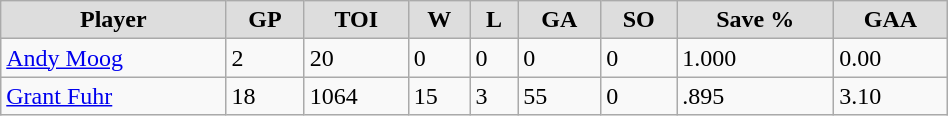<table class="wikitable" style="width:50%;">
<tr style="text-align:center; background:#ddd;">
<td><strong>Player</strong></td>
<td><strong>GP</strong></td>
<td><strong>TOI</strong></td>
<td><strong>W</strong></td>
<td><strong>L</strong></td>
<td><strong>GA</strong></td>
<td><strong>SO</strong></td>
<td><strong>Save %</strong></td>
<td><strong>GAA</strong></td>
</tr>
<tr>
<td><a href='#'>Andy Moog</a></td>
<td>2</td>
<td>20</td>
<td>0</td>
<td>0</td>
<td>0</td>
<td>0</td>
<td>1.000</td>
<td>0.00</td>
</tr>
<tr>
<td><a href='#'>Grant Fuhr</a></td>
<td>18</td>
<td>1064</td>
<td>15</td>
<td>3</td>
<td>55</td>
<td>0</td>
<td>.895</td>
<td>3.10</td>
</tr>
</table>
